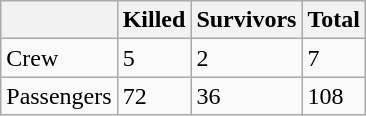<table class="wikitable">
<tr>
<th></th>
<th>Killed</th>
<th>Survivors</th>
<th>Total</th>
</tr>
<tr>
<td>Crew</td>
<td>5</td>
<td>2</td>
<td>7</td>
</tr>
<tr>
<td>Passengers</td>
<td>72</td>
<td>36</td>
<td>108</td>
</tr>
</table>
